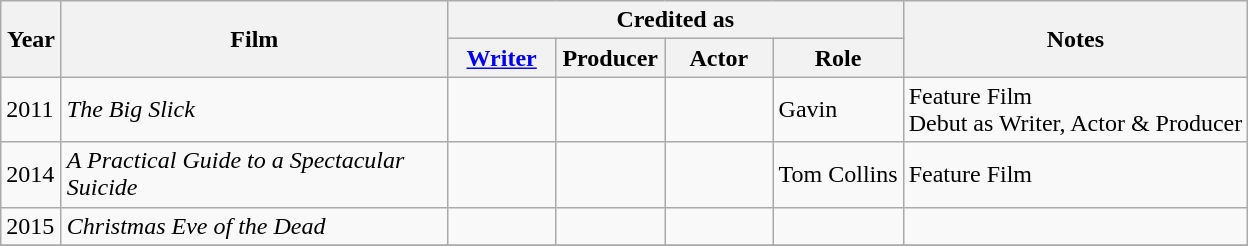<table class="wikitable sortable" style="margin-right: 0;">
<tr>
<th rowspan="2" style="width:33px;">Year</th>
<th rowspan="2" style="width:250px;">Film</th>
<th colspan="4">Credited as</th>
<th rowspan="2">Notes</th>
</tr>
<tr>
<th style="width:65px;"><a href='#'>Writer</a></th>
<th style="width:65px;">Producer</th>
<th style="width:65px;">Actor</th>
<th>Role</th>
</tr>
<tr>
<td rowspan="1">2011</td>
<td style="text-align:left"><em>The Big Slick</em></td>
<td></td>
<td></td>
<td></td>
<td>Gavin</td>
<td>Feature Film<br>Debut as Writer, Actor & Producer</td>
</tr>
<tr>
<td rowspan="1">2014</td>
<td style="text-align:left"><em>A Practical Guide to a Spectacular Suicide</em></td>
<td></td>
<td></td>
<td></td>
<td>Tom Collins</td>
<td>Feature Film</td>
</tr>
<tr>
<td rowspan="1">2015</td>
<td style="text-align:left"><em>Christmas Eve of the Dead</em></td>
<td></td>
<td></td>
<td></td>
<td></td>
<td></td>
</tr>
<tr>
</tr>
</table>
